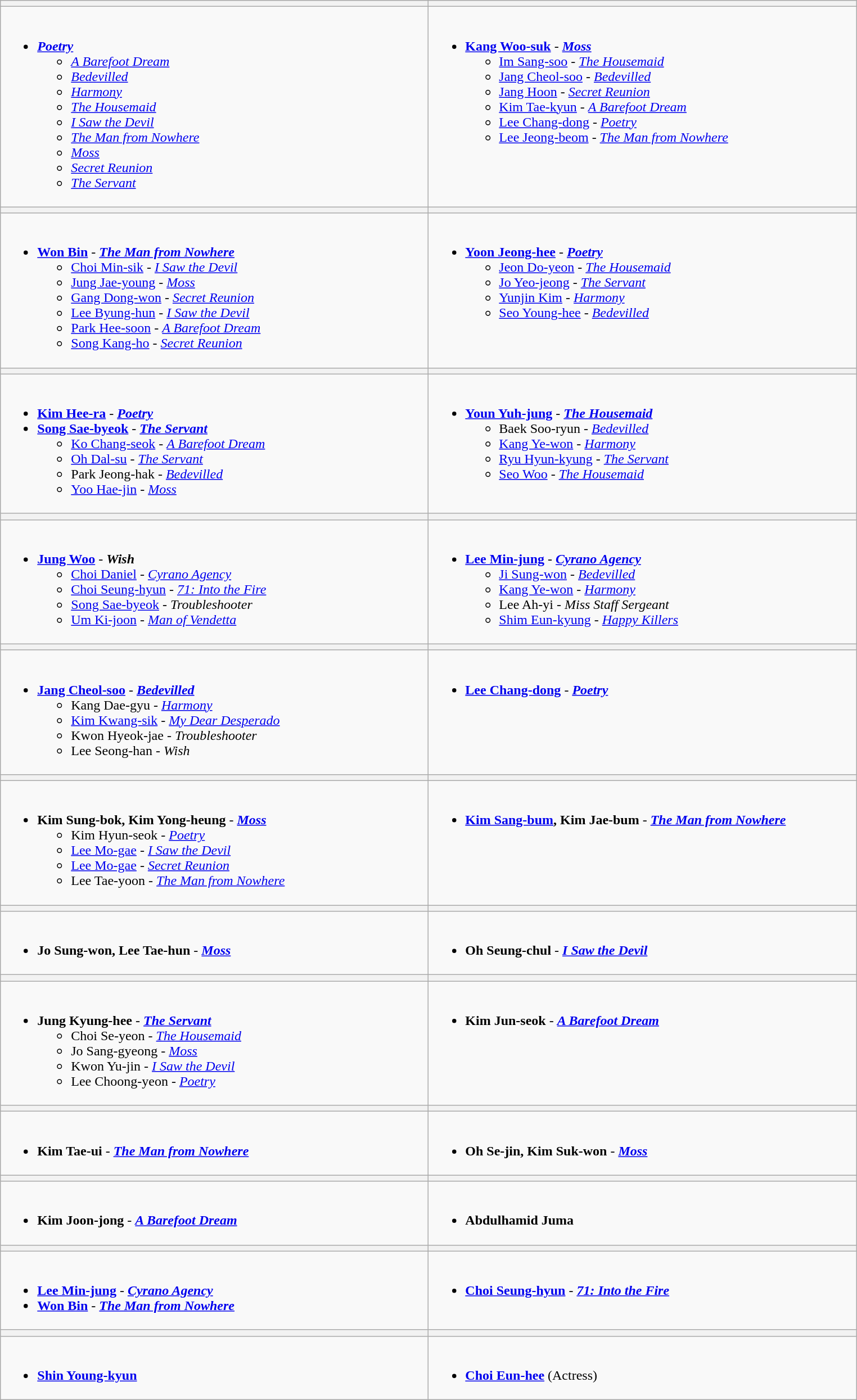<table class="wikitable">
<tr>
<th style="width:500px;"></th>
<th style="width:500px;"></th>
</tr>
<tr>
<td valign="top"><br><ul><li><strong><em><a href='#'>Poetry</a></em></strong><ul><li><em><a href='#'>A Barefoot Dream</a></em></li><li><em><a href='#'>Bedevilled</a></em></li><li><em><a href='#'>Harmony</a></em></li><li><em><a href='#'>The Housemaid</a></em></li><li><em><a href='#'>I Saw the Devil</a></em></li><li><em><a href='#'>The Man from Nowhere</a></em></li><li><em><a href='#'>Moss</a></em></li><li><em><a href='#'>Secret Reunion</a></em></li><li><em><a href='#'>The Servant</a></em></li></ul></li></ul></td>
<td valign="top"><br><ul><li><strong><a href='#'>Kang Woo-suk</a></strong> - <strong><em><a href='#'>Moss</a></em></strong><ul><li><a href='#'>Im Sang-soo</a> - <em><a href='#'>The Housemaid</a></em></li><li><a href='#'>Jang Cheol-soo</a> - <em><a href='#'>Bedevilled</a></em></li><li><a href='#'>Jang Hoon</a> - <em><a href='#'>Secret Reunion</a></em></li><li><a href='#'>Kim Tae-kyun</a> - <em><a href='#'>A Barefoot Dream</a></em></li><li><a href='#'>Lee Chang-dong</a> - <em><a href='#'>Poetry</a></em></li><li><a href='#'>Lee Jeong-beom</a> - <em><a href='#'>The Man from Nowhere</a></em></li></ul></li></ul></td>
</tr>
<tr>
<th></th>
<th></th>
</tr>
<tr>
<td valign="top"><br><ul><li><strong><a href='#'>Won Bin</a></strong> - <strong><em><a href='#'>The Man from Nowhere</a></em></strong><ul><li><a href='#'>Choi Min-sik</a> - <em><a href='#'>I Saw the Devil</a></em></li><li><a href='#'>Jung Jae-young</a> - <em><a href='#'>Moss</a></em></li><li><a href='#'>Gang Dong-won</a> - <em><a href='#'>Secret Reunion</a></em></li><li><a href='#'>Lee Byung-hun</a> - <em><a href='#'>I Saw the Devil</a></em></li><li><a href='#'>Park Hee-soon</a> - <em><a href='#'>A Barefoot Dream</a></em></li><li><a href='#'>Song Kang-ho</a> - <em><a href='#'>Secret Reunion</a></em></li></ul></li></ul></td>
<td valign="top"><br><ul><li><strong><a href='#'>Yoon Jeong-hee</a></strong> - <strong><em><a href='#'>Poetry</a></em></strong><ul><li><a href='#'>Jeon Do-yeon</a> - <em><a href='#'>The Housemaid</a></em></li><li><a href='#'>Jo Yeo-jeong</a> - <em><a href='#'>The Servant</a></em></li><li><a href='#'>Yunjin Kim</a> - <em><a href='#'>Harmony</a></em></li><li><a href='#'>Seo Young-hee</a> - <em><a href='#'>Bedevilled</a></em></li></ul></li></ul></td>
</tr>
<tr>
<th></th>
<th></th>
</tr>
<tr>
<td valign="top"><br><ul><li><strong><a href='#'>Kim Hee-ra</a></strong> - <strong><em><a href='#'>Poetry</a></em></strong></li><li><strong><a href='#'>Song Sae-byeok</a></strong> - <strong><em><a href='#'>The Servant</a></em></strong><ul><li><a href='#'>Ko Chang-seok</a> - <em><a href='#'>A Barefoot Dream</a></em></li><li><a href='#'>Oh Dal-su</a> - <em><a href='#'>The Servant</a></em></li><li>Park Jeong-hak - <em><a href='#'>Bedevilled</a></em></li><li><a href='#'>Yoo Hae-jin</a> - <em><a href='#'>Moss</a></em></li></ul></li></ul></td>
<td valign="top"><br><ul><li><strong><a href='#'>Youn Yuh-jung</a></strong> - <strong><em><a href='#'>The Housemaid</a></em></strong><ul><li>Baek Soo-ryun - <em><a href='#'>Bedevilled</a></em></li><li><a href='#'>Kang Ye-won</a> - <em><a href='#'>Harmony</a></em></li><li><a href='#'>Ryu Hyun-kyung</a> - <em><a href='#'>The Servant</a></em></li><li><a href='#'>Seo Woo</a> - <em><a href='#'>The Housemaid</a></em></li></ul></li></ul></td>
</tr>
<tr>
<th></th>
<th></th>
</tr>
<tr>
<td valign="top"><br><ul><li><strong><a href='#'>Jung Woo</a></strong> - <strong><em>Wish</em></strong><ul><li><a href='#'>Choi Daniel</a> - <em><a href='#'>Cyrano Agency</a></em></li><li><a href='#'>Choi Seung-hyun</a> - <em><a href='#'>71: Into the Fire</a></em></li><li><a href='#'>Song Sae-byeok</a> - <em>Troubleshooter</em></li><li><a href='#'>Um Ki-joon</a> - <em><a href='#'>Man of Vendetta</a></em></li></ul></li></ul></td>
<td valign="top"><br><ul><li><strong><a href='#'>Lee Min-jung</a></strong> - <strong><em><a href='#'>Cyrano Agency</a></em></strong><ul><li><a href='#'>Ji Sung-won</a> - <em><a href='#'>Bedevilled</a></em></li><li><a href='#'>Kang Ye-won</a> - <em><a href='#'>Harmony</a></em></li><li>Lee Ah-yi - <em>Miss Staff Sergeant</em></li><li><a href='#'>Shim Eun-kyung</a> - <em><a href='#'>Happy Killers</a></em></li></ul></li></ul></td>
</tr>
<tr>
<th></th>
<th></th>
</tr>
<tr>
<td valign="top"><br><ul><li><strong><a href='#'>Jang Cheol-soo</a></strong>  - <strong><em><a href='#'>Bedevilled</a></em></strong><ul><li>Kang Dae-gyu - <em><a href='#'>Harmony</a></em></li><li><a href='#'>Kim Kwang-sik</a> - <em><a href='#'>My Dear Desperado</a></em></li><li>Kwon Hyeok-jae - <em>Troubleshooter</em></li><li>Lee Seong-han - <em>Wish</em></li></ul></li></ul></td>
<td valign="top"><br><ul><li><strong><a href='#'>Lee Chang-dong</a></strong> - <strong><em><a href='#'>Poetry</a></em></strong></li></ul></td>
</tr>
<tr>
<th></th>
<th></th>
</tr>
<tr>
<td valign="top"><br><ul><li><strong>Kim Sung-bok, Kim Yong-heung</strong> - <strong><em><a href='#'>Moss</a></em></strong><ul><li>Kim Hyun-seok - <em><a href='#'>Poetry</a></em></li><li><a href='#'>Lee Mo-gae</a> - <em><a href='#'>I Saw the Devil</a></em></li><li><a href='#'>Lee Mo-gae</a> - <em><a href='#'>Secret Reunion</a></em></li><li>Lee Tae-yoon - <em><a href='#'>The Man from Nowhere</a></em></li></ul></li></ul></td>
<td valign="top"><br><ul><li><strong><a href='#'>Kim Sang-bum</a>, Kim Jae-bum</strong> - <strong><em><a href='#'>The Man from Nowhere</a></em></strong></li></ul></td>
</tr>
<tr>
<th></th>
<th></th>
</tr>
<tr>
<td valign="top"><br><ul><li><strong>Jo Sung-won, Lee Tae-hun</strong> - <strong><em><a href='#'>Moss</a></em></strong></li></ul></td>
<td valign="top"><br><ul><li><strong>Oh Seung-chul</strong> - <strong><em><a href='#'>I Saw the Devil</a></em></strong></li></ul></td>
</tr>
<tr>
<th></th>
<th></th>
</tr>
<tr>
<td valign="top"><br><ul><li><strong>Jung Kyung-hee</strong> - <strong><em><a href='#'>The Servant</a></em></strong><ul><li>Choi Se-yeon - <em><a href='#'>The Housemaid</a></em></li><li>Jo Sang-gyeong - <em><a href='#'>Moss</a></em></li><li>Kwon Yu-jin - <em><a href='#'>I Saw the Devil</a></em></li><li>Lee Choong-yeon - <em><a href='#'>Poetry</a></em></li></ul></li></ul></td>
<td valign="top"><br><ul><li><strong>Kim Jun-seok</strong> - <strong><em><a href='#'>A Barefoot Dream</a></em></strong></li></ul></td>
</tr>
<tr>
<th></th>
<th></th>
</tr>
<tr>
<td valign="top"><br><ul><li><strong>Kim Tae-ui</strong> - <strong><em><a href='#'>The Man from Nowhere</a></em></strong></li></ul></td>
<td valign="top"><br><ul><li><strong>Oh Se-jin, Kim Suk-won</strong> - <strong><em><a href='#'>Moss</a></em></strong></li></ul></td>
</tr>
<tr>
<th></th>
<th></th>
</tr>
<tr>
<td valign="top"><br><ul><li><strong>Kim Joon-jong</strong> - <strong><em><a href='#'>A Barefoot Dream</a></em></strong></li></ul></td>
<td valign="top"><br><ul><li><strong>Abdulhamid Juma</strong></li></ul></td>
</tr>
<tr>
<th></th>
<th></th>
</tr>
<tr>
<td valign="top"><br><ul><li><strong><a href='#'>Lee Min-jung</a></strong> - <strong><em><a href='#'>Cyrano Agency</a></em></strong></li><li><strong><a href='#'>Won Bin</a></strong> - <strong><em><a href='#'>The Man from Nowhere</a></em></strong></li></ul></td>
<td valign="top"><br><ul><li><strong><a href='#'>Choi Seung-hyun</a></strong> - <strong><em><a href='#'>71: Into the Fire</a></em></strong></li></ul></td>
</tr>
<tr>
<th></th>
<th></th>
</tr>
<tr>
<td valign="top"><br><ul><li><strong><a href='#'>Shin Young-kyun</a></strong></li></ul></td>
<td valign="top"><br><ul><li><strong><a href='#'>Choi Eun-hee</a></strong> (Actress)</li></ul></td>
</tr>
</table>
